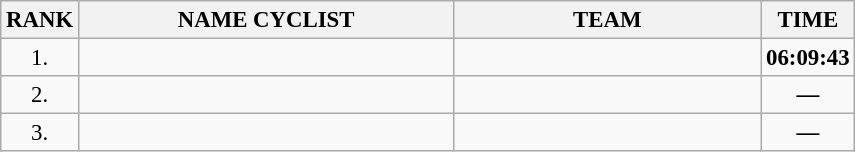<table class="wikitable" style="font-size:95%;">
<tr>
<th>RANK</th>
<th align="left" style="width: 16em">NAME CYCLIST</th>
<th align="left" style="width: 13em">TEAM</th>
<th>TIME</th>
</tr>
<tr>
<td align="center">1.</td>
<td></td>
<td></td>
<td align="center"><strong>06:09:43</strong></td>
</tr>
<tr>
<td align="center">2.</td>
<td></td>
<td></td>
<td align="center"><strong>—</strong></td>
</tr>
<tr>
<td align="center">3.</td>
<td></td>
<td></td>
<td align="center"><strong>—</strong></td>
</tr>
</table>
